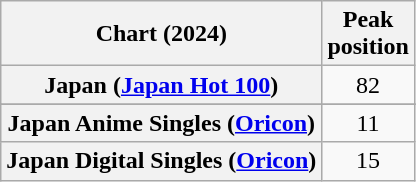<table class="wikitable sortable plainrowheaders" style="text-align:center">
<tr>
<th scope="col">Chart (2024)</th>
<th scope="col">Peak<br>position</th>
</tr>
<tr>
<th scope="row">Japan (<a href='#'>Japan Hot 100</a>)</th>
<td>82</td>
</tr>
<tr>
</tr>
<tr>
<th scope="row">Japan Anime Singles (<a href='#'>Oricon</a>)</th>
<td>11</td>
</tr>
<tr>
<th scope="row">Japan Digital Singles (<a href='#'>Oricon</a>)</th>
<td>15</td>
</tr>
</table>
